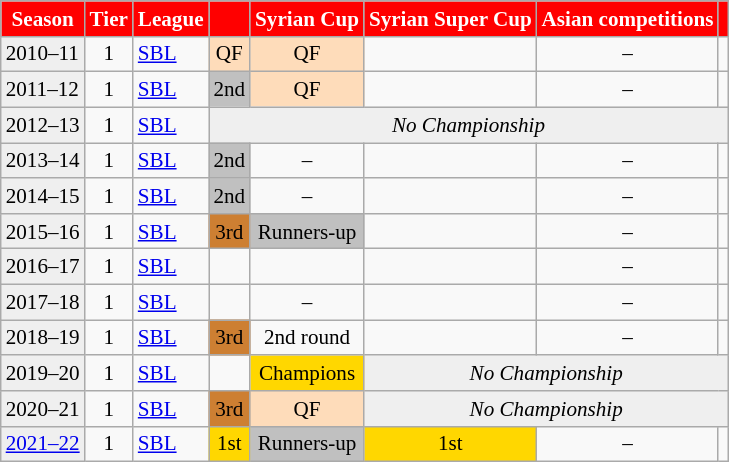<table class="wikitable"  style="font-size:88%;">
<tr>
<th style="color:white; background:red;">Season</th>
<th style="color:white; background:red;">Tier</th>
<th style="color:white; background:red;">League</th>
<th style="color:white; background:red;"></th>
<th style="color:white; background:red;">Syrian Cup</th>
<th style="color:white; background:red;">Syrian Super Cup</th>
<th style="color:white; background:red;">Asian competitions</th>
<th style="color:white; background:red;"></th>
</tr>
<tr>
<td style="background:#efefef;">2010–11</td>
<td align="center">1</td>
<td><a href='#'>SBL</a></td>
<td align="center" bgcolor="#FEDCBA">QF</td>
<td align="center" bgcolor="#FEDCBA">QF</td>
<td></td>
<td style="text-align: center;">–</td>
<td></td>
</tr>
<tr>
<td style="background:#efefef;">2011–12</td>
<td align="center">1</td>
<td><a href='#'>SBL</a></td>
<td align="center" bgcolor=silver>2nd</td>
<td align="center" bgcolor="#FEDCBA">QF</td>
<td></td>
<td style="text-align: center;">–</td>
<td></td>
</tr>
<tr>
<td style="background:#efefef;">2012–13</td>
<td align="center">1</td>
<td><a href='#'>SBL</a></td>
<td bgcolor="#efefef" colspan=8 style="text-align: center;"><em>No Championship</em></td>
</tr>
<tr>
<td style="background:#efefef;">2013–14</td>
<td align="center">1</td>
<td><a href='#'>SBL</a></td>
<td align="center" bgcolor=silver>2nd</td>
<td style="text-align: center;">–</td>
<td></td>
<td style="text-align: center;">–</td>
<td></td>
</tr>
<tr>
<td style="background:#efefef;">2014–15</td>
<td align="center">1</td>
<td><a href='#'>SBL</a></td>
<td align="center" bgcolor=silver>2nd</td>
<td style="text-align: center;">–</td>
<td></td>
<td style="text-align: center;">–</td>
<td></td>
</tr>
<tr>
<td style="background:#efefef;">2015–16</td>
<td align="center">1</td>
<td><a href='#'>SBL</a></td>
<td align="center" bgcolor=#CD7F32>3rd</td>
<td align="center" bgcolor=silver>Runners-up</td>
<td></td>
<td style="text-align: center;">–</td>
<td></td>
</tr>
<tr>
<td style="background:#efefef;">2016–17</td>
<td align="center">1</td>
<td><a href='#'>SBL</a></td>
<td></td>
<td></td>
<td></td>
<td style="text-align: center;">–</td>
<td></td>
</tr>
<tr>
<td style="background:#efefef;">2017–18</td>
<td align="center">1</td>
<td><a href='#'>SBL</a></td>
<td></td>
<td style="text-align: center;">–</td>
<td></td>
<td style="text-align: center;">–</td>
<td></td>
</tr>
<tr>
<td style="background:#efefef;">2018–19</td>
<td align="center">1</td>
<td><a href='#'>SBL</a></td>
<td align="center" bgcolor=#CD7F32>3rd</td>
<td align="center">2nd round</td>
<td></td>
<td style="text-align: center;">–</td>
<td></td>
</tr>
<tr>
<td style="background:#efefef;">2019–20</td>
<td align="center">1</td>
<td><a href='#'>SBL</a></td>
<td></td>
<td align="center" bgcolor=gold>Champions</td>
<td bgcolor="#efefef" colspan=8 style="text-align: center;"><em>No Championship</em></td>
</tr>
<tr>
<td style="background:#efefef;">2020–21</td>
<td align="center">1</td>
<td><a href='#'>SBL</a></td>
<td align="center" bgcolor=#CD7F32>3rd</td>
<td align="center" bgcolor="#FEDCBA">QF</td>
<td bgcolor="#efefef" colspan=8 style="text-align: center;"><em>No Championship</em></td>
</tr>
<tr>
<td style="background:#efefef;"><a href='#'>2021–22</a></td>
<td align="center">1</td>
<td><a href='#'>SBL</a></td>
<td align="center" bgcolor=gold>1st</td>
<td align="center" bgcolor=silver>Runners-up</td>
<td align="center" bgcolor=gold>1st</td>
<td style="text-align: center;">–</td>
<td></td>
</tr>
</table>
